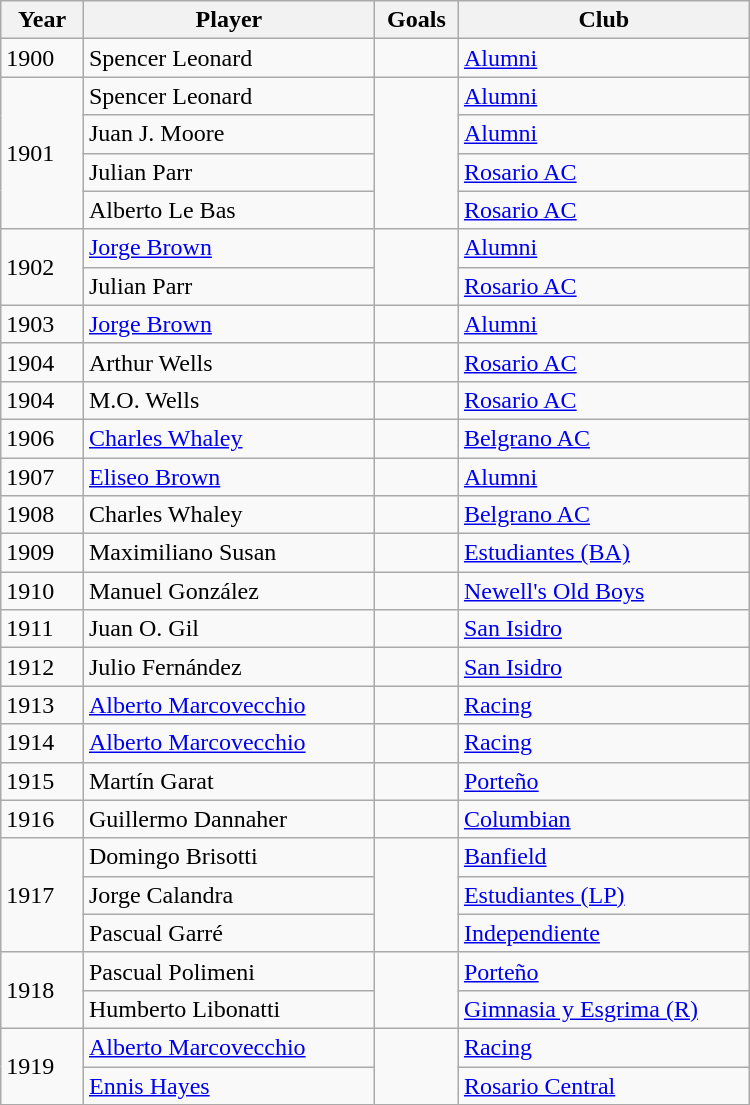<table class="wikitable sortable" width="500px">
<tr>
<th width=50px>Year</th>
<th width=200px>Player</th>
<th width=50px>Goals</th>
<th width=200px>Club</th>
</tr>
<tr>
<td>1900</td>
<td>Spencer Leonard</td>
<td></td>
<td><a href='#'>Alumni</a></td>
</tr>
<tr>
<td rowspan=4>1901</td>
<td>Spencer Leonard</td>
<td rowspan=4></td>
<td><a href='#'>Alumni</a></td>
</tr>
<tr>
<td>Juan J. Moore</td>
<td><a href='#'>Alumni</a></td>
</tr>
<tr>
<td>Julian Parr</td>
<td><a href='#'>Rosario AC</a></td>
</tr>
<tr>
<td>Alberto Le Bas</td>
<td><a href='#'>Rosario AC</a></td>
</tr>
<tr>
<td rowspan=2>1902</td>
<td><a href='#'>Jorge Brown</a></td>
<td rowspan=2></td>
<td><a href='#'>Alumni</a></td>
</tr>
<tr>
<td>Julian Parr</td>
<td><a href='#'>Rosario AC</a></td>
</tr>
<tr>
<td>1903</td>
<td><a href='#'>Jorge Brown</a></td>
<td></td>
<td><a href='#'>Alumni</a></td>
</tr>
<tr>
<td>1904</td>
<td>Arthur Wells</td>
<td></td>
<td><a href='#'>Rosario AC</a></td>
</tr>
<tr>
<td>1904</td>
<td>M.O. Wells</td>
<td></td>
<td><a href='#'>Rosario AC</a></td>
</tr>
<tr>
<td>1906</td>
<td><a href='#'>Charles Whaley</a></td>
<td></td>
<td><a href='#'>Belgrano AC</a></td>
</tr>
<tr>
<td>1907</td>
<td><a href='#'>Eliseo Brown</a></td>
<td></td>
<td><a href='#'>Alumni</a></td>
</tr>
<tr>
<td>1908</td>
<td>Charles Whaley</td>
<td></td>
<td><a href='#'>Belgrano AC</a></td>
</tr>
<tr>
<td>1909</td>
<td>Maximiliano Susan</td>
<td></td>
<td><a href='#'>Estudiantes (BA)</a></td>
</tr>
<tr>
<td>1910</td>
<td>Manuel González</td>
<td></td>
<td><a href='#'>Newell's Old Boys</a></td>
</tr>
<tr>
<td>1911</td>
<td>Juan O. Gil</td>
<td></td>
<td><a href='#'>San Isidro</a></td>
</tr>
<tr>
<td>1912</td>
<td>Julio Fernández</td>
<td></td>
<td><a href='#'>San Isidro</a></td>
</tr>
<tr>
<td>1913</td>
<td><a href='#'>Alberto Marcovecchio</a></td>
<td></td>
<td><a href='#'>Racing</a></td>
</tr>
<tr>
<td>1914</td>
<td><a href='#'>Alberto Marcovecchio</a></td>
<td></td>
<td><a href='#'>Racing</a></td>
</tr>
<tr>
<td>1915</td>
<td>Martín Garat</td>
<td></td>
<td><a href='#'>Porteño</a></td>
</tr>
<tr>
<td>1916</td>
<td>Guillermo Dannaher</td>
<td></td>
<td><a href='#'>Columbian</a></td>
</tr>
<tr>
<td rowspan=3>1917</td>
<td>Domingo Brisotti</td>
<td rowspan=3></td>
<td><a href='#'>Banfield</a></td>
</tr>
<tr>
<td>Jorge Calandra</td>
<td><a href='#'>Estudiantes (LP)</a></td>
</tr>
<tr>
<td>Pascual Garré</td>
<td><a href='#'>Independiente</a></td>
</tr>
<tr>
<td rowspan=2>1918</td>
<td>Pascual Polimeni</td>
<td rowspan=2></td>
<td><a href='#'>Porteño</a></td>
</tr>
<tr>
<td>Humberto Libonatti</td>
<td><a href='#'>Gimnasia y Esgrima (R)</a></td>
</tr>
<tr>
<td rowspan=2>1919</td>
<td><a href='#'>Alberto Marcovecchio</a></td>
<td rowspan=2></td>
<td><a href='#'>Racing</a></td>
</tr>
<tr>
<td><a href='#'>Ennis Hayes</a></td>
<td><a href='#'>Rosario Central</a></td>
</tr>
</table>
